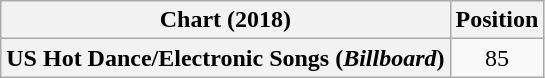<table class="wikitable plainrowheaders" style="text-align:center">
<tr>
<th scope="col">Chart (2018)</th>
<th scope="col">Position</th>
</tr>
<tr>
<th scope="row">US Hot Dance/Electronic Songs (<em>Billboard</em>)</th>
<td>85</td>
</tr>
</table>
